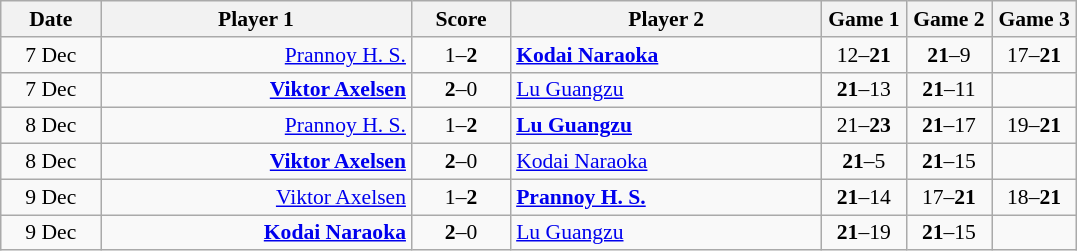<table class="wikitable" style="text-align: center; font-size:90% ">
<tr>
<th width="60">Date</th>
<th align="right" width="200">Player 1</th>
<th width="60">Score</th>
<th align="left"width="200">Player 2</th>
<th width="50">Game 1</th>
<th width="50">Game 2</th>
<th width="50">Game 3</th>
</tr>
<tr>
<td>7 Dec</td>
<td align="right"><a href='#'>Prannoy H. S.</a> </td>
<td align="center">1–<strong>2</strong></td>
<td align="left"><strong> <a href='#'>Kodai Naraoka</a></strong></td>
<td>12–<strong>21</strong></td>
<td><strong>21</strong>–9</td>
<td>17–<strong>21</strong></td>
</tr>
<tr>
<td>7 Dec</td>
<td align="right"><strong><a href='#'>Viktor Axelsen</a> </strong></td>
<td align="center"><strong>2</strong>–0</td>
<td align="left"> <a href='#'>Lu Guangzu</a></td>
<td><strong>21</strong>–13</td>
<td><strong>21</strong>–11</td>
<td></td>
</tr>
<tr>
<td>8 Dec</td>
<td align="right"><a href='#'>Prannoy H. S.</a> </td>
<td align="center">1–<strong>2</strong></td>
<td align="left"><strong> <a href='#'>Lu Guangzu</a></strong></td>
<td>21–<strong>23</strong></td>
<td><strong>21</strong>–17</td>
<td>19–<strong>21</strong></td>
</tr>
<tr>
<td>8 Dec</td>
<td align="right"><strong><a href='#'>Viktor Axelsen</a> </strong></td>
<td align="center"><strong>2</strong>–0</td>
<td align="left"> <a href='#'>Kodai Naraoka</a></td>
<td><strong>21</strong>–5</td>
<td><strong>21</strong>–15</td>
<td></td>
</tr>
<tr>
<td>9 Dec</td>
<td align="right"><a href='#'>Viktor Axelsen</a> </td>
<td align="center">1–<strong>2</strong></td>
<td align="left"><strong> <a href='#'>Prannoy H. S.</a></strong></td>
<td><strong>21</strong>–14</td>
<td>17–<strong>21</strong></td>
<td>18–<strong>21</strong></td>
</tr>
<tr>
<td>9 Dec</td>
<td align="right"><strong><a href='#'>Kodai Naraoka</a> </strong></td>
<td align="center"><strong>2</strong>–0</td>
<td align="left"> <a href='#'>Lu Guangzu</a></td>
<td><strong>21</strong>–19</td>
<td><strong>21</strong>–15</td>
<td></td>
</tr>
</table>
